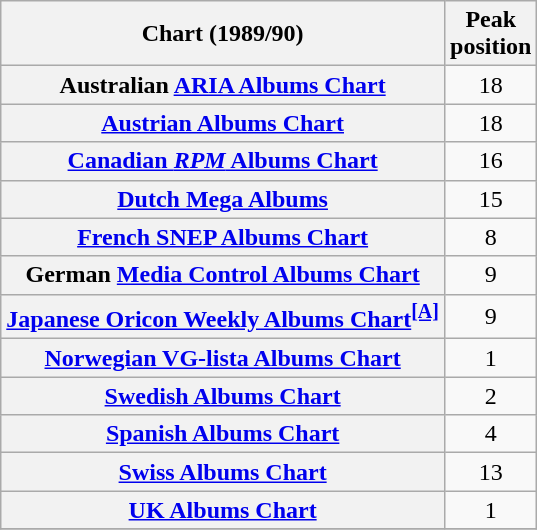<table class="wikitable sortable plainrowheaders" style="text-align:center;">
<tr>
<th scope="col">Chart (1989/90)</th>
<th scope="col">Peak<br>position</th>
</tr>
<tr>
<th scope="row">Australian <a href='#'>ARIA Albums Chart</a></th>
<td>18</td>
</tr>
<tr>
<th scope="row"><a href='#'>Austrian Albums Chart</a></th>
<td>18</td>
</tr>
<tr>
<th scope="row"><a href='#'>Canadian <em>RPM</em> Albums Chart</a></th>
<td>16</td>
</tr>
<tr>
<th scope="row"><a href='#'>Dutch Mega Albums</a></th>
<td>15</td>
</tr>
<tr>
<th scope="row"><a href='#'>French SNEP Albums Chart</a></th>
<td>8</td>
</tr>
<tr>
<th scope="row">German <a href='#'>Media Control Albums Chart</a></th>
<td>9</td>
</tr>
<tr>
<th scope="row"><a href='#'>Japanese Oricon Weekly Albums Chart</a><sup><a href='#'><strong>[A]</strong></a></sup></th>
<td>9</td>
</tr>
<tr>
<th scope="row"><a href='#'>Norwegian VG-lista Albums Chart</a></th>
<td>1</td>
</tr>
<tr>
<th scope="row"><a href='#'>Swedish Albums Chart</a></th>
<td>2</td>
</tr>
<tr>
<th scope="row"><a href='#'>Spanish Albums Chart</a></th>
<td>4</td>
</tr>
<tr>
<th scope="row"><a href='#'>Swiss Albums Chart</a></th>
<td>13</td>
</tr>
<tr>
<th scope="row"><a href='#'>UK Albums Chart</a></th>
<td>1</td>
</tr>
<tr>
</tr>
</table>
